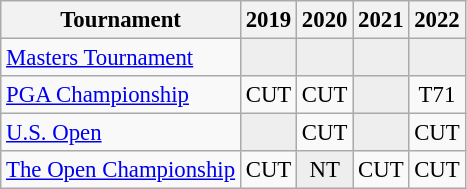<table class="wikitable" style="font-size:95%;text-align:center;">
<tr>
<th>Tournament</th>
<th>2019</th>
<th>2020</th>
<th>2021</th>
<th>2022</th>
</tr>
<tr>
<td align=left><a href='#'>Masters Tournament</a></td>
<td style="background:#eeeeee;"></td>
<td style="background:#eeeeee;"></td>
<td style="background:#eeeeee;"></td>
<td style="background:#eeeeee;"></td>
</tr>
<tr>
<td align=left><a href='#'>PGA Championship</a></td>
<td>CUT</td>
<td>CUT</td>
<td style="background:#eeeeee;"></td>
<td>T71</td>
</tr>
<tr>
<td align=left><a href='#'>U.S. Open</a></td>
<td style="background:#eeeeee;"></td>
<td>CUT</td>
<td style="background:#eeeeee;"></td>
<td>CUT</td>
</tr>
<tr>
<td align=left><a href='#'>The Open Championship</a></td>
<td>CUT</td>
<td style="background:#eeeeee;">NT</td>
<td>CUT</td>
<td>CUT</td>
</tr>
</table>
